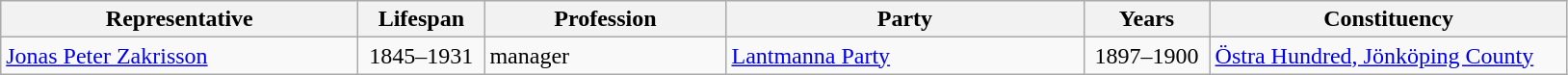<table class="wikitable">
<tr>
<th style="width:15em">Representative</th>
<th style="width:5em">Lifespan</th>
<th style="width:10em">Profession</th>
<th style="width:15em">Party</th>
<th style="width:5em">Years</th>
<th style="width:15em">Constituency</th>
</tr>
<tr>
<td><a href='#'>Jonas Peter Zakrisson</a></td>
<td align=center>1845–1931</td>
<td>manager</td>
<td> <a href='#'>Lantmanna Party</a></td>
<td align=center>1897–1900</td>
<td><a href='#'>Östra Hundred, Jönköping County</a></td>
</tr>
</table>
